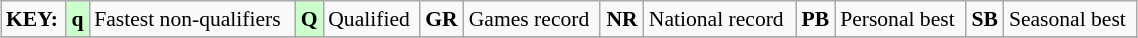<table class="wikitable" style="margin:0.5em auto; font-size:90%;position:relative;" width=60%>
<tr>
<td><strong>KEY:</strong></td>
<td bgcolor=ccffcc align=center><strong>q</strong></td>
<td>Fastest non-qualifiers</td>
<td bgcolor=ccffcc align=center><strong>Q</strong></td>
<td>Qualified</td>
<td align=center><strong>GR</strong></td>
<td>Games record</td>
<td align=center><strong>NR</strong></td>
<td>National record</td>
<td align=center><strong>PB</strong></td>
<td>Personal best</td>
<td align=center><strong>SB</strong></td>
<td>Seasonal best</td>
</tr>
<tr>
</tr>
</table>
